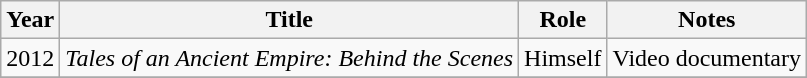<table class = "wikitable sortable">
<tr>
<th>Year</th>
<th>Title</th>
<th>Role</th>
<th class = "unsortable">Notes</th>
</tr>
<tr>
<td>2012</td>
<td><em>Tales of an Ancient Empire: Behind the Scenes</em></td>
<td>Himself</td>
<td>Video documentary</td>
</tr>
<tr>
</tr>
</table>
